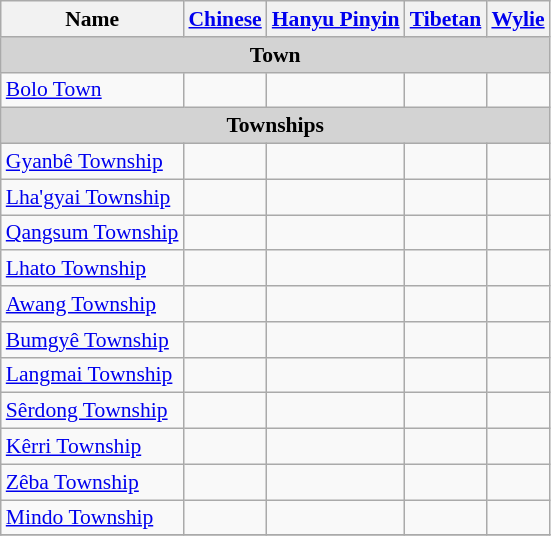<table class="wikitable"  style="font-size:90%;" align=center>
<tr>
<th>Name</th>
<th><a href='#'>Chinese</a></th>
<th><a href='#'>Hanyu Pinyin</a></th>
<th><a href='#'>Tibetan</a></th>
<th><a href='#'>Wylie</a></th>
</tr>
<tr --------->
<td colspan="7"  style="text-align:center; background:#d3d3d3;"><strong>Town</strong></td>
</tr>
<tr --------->
<td><a href='#'>Bolo Town</a></td>
<td></td>
<td></td>
<td></td>
<td></td>
</tr>
<tr --------->
<td colspan="7"  style="text-align:center; background:#d3d3d3;"><strong>Townships</strong></td>
</tr>
<tr --------->
<td><a href='#'>Gyanbê Township</a></td>
<td></td>
<td></td>
<td></td>
<td></td>
</tr>
<tr>
<td><a href='#'>Lha'gyai Township</a></td>
<td></td>
<td></td>
<td></td>
<td></td>
</tr>
<tr>
<td><a href='#'>Qangsum Township</a></td>
<td></td>
<td></td>
<td></td>
<td></td>
</tr>
<tr>
<td><a href='#'>Lhato Township</a></td>
<td></td>
<td></td>
<td></td>
<td></td>
</tr>
<tr>
<td><a href='#'>Awang Township</a></td>
<td></td>
<td></td>
<td></td>
<td></td>
</tr>
<tr>
<td><a href='#'>Bumgyê Township</a></td>
<td></td>
<td></td>
<td></td>
<td></td>
</tr>
<tr>
<td><a href='#'>Langmai Township</a></td>
<td></td>
<td></td>
<td></td>
<td></td>
</tr>
<tr>
<td><a href='#'>Sêrdong Township</a></td>
<td></td>
<td></td>
<td></td>
<td></td>
</tr>
<tr>
<td><a href='#'>Kêrri Township</a></td>
<td></td>
<td></td>
<td></td>
<td></td>
</tr>
<tr>
<td><a href='#'>Zêba Township</a></td>
<td></td>
<td></td>
<td></td>
<td></td>
</tr>
<tr>
<td><a href='#'>Mindo Township</a></td>
<td></td>
<td></td>
<td></td>
<td></td>
</tr>
<tr>
</tr>
</table>
